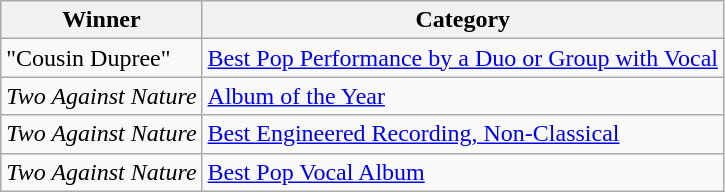<table class="wikitable">
<tr>
<th align="left">Winner</th>
<th align="left">Category</th>
</tr>
<tr>
<td align="left">"Cousin Dupree"</td>
<td align="left"><a href='#'>Best Pop Performance by a Duo or Group with Vocal</a></td>
</tr>
<tr>
<td align="left"><em>Two Against Nature</em></td>
<td align="left"><a href='#'>Album of the Year</a></td>
</tr>
<tr>
<td align="left"><em>Two Against Nature</em></td>
<td align="left"><a href='#'>Best Engineered Recording, Non-Classical</a></td>
</tr>
<tr>
<td align="left"><em>Two Against Nature</em></td>
<td align="left"><a href='#'>Best Pop Vocal Album</a></td>
</tr>
</table>
